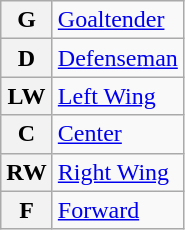<table class="wikitable">
<tr>
<th scope="col">G</th>
<td scope="row"><a href='#'>Goaltender</a></td>
</tr>
<tr>
<th scope="col">D</th>
<td scope="row"><a href='#'>Defenseman</a></td>
</tr>
<tr>
<th scope="col">LW</th>
<td scope="row"><a href='#'>Left Wing</a></td>
</tr>
<tr>
<th scope="col">C</th>
<td scope="row"><a href='#'>Center</a></td>
</tr>
<tr>
<th scope="col">RW</th>
<td scope="row"><a href='#'>Right Wing</a></td>
</tr>
<tr>
<th scope="col">F</th>
<td scope="row"><a href='#'>Forward</a></td>
</tr>
</table>
